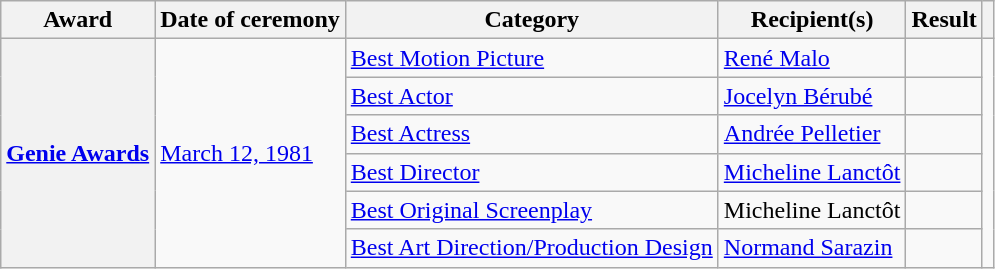<table class="wikitable plainrowheaders sortable">
<tr>
<th scope="col">Award</th>
<th scope="col">Date of ceremony</th>
<th scope="col">Category</th>
<th scope="col">Recipient(s)</th>
<th scope="col">Result</th>
<th scope="col" class="unsortable"></th>
</tr>
<tr>
<th scope="row" rowspan=6><a href='#'>Genie Awards</a></th>
<td rowspan="6"><a href='#'>March 12, 1981</a></td>
<td><a href='#'>Best Motion Picture</a></td>
<td><a href='#'>René Malo</a></td>
<td></td>
<td rowspan="6"></td>
</tr>
<tr>
<td><a href='#'>Best Actor</a></td>
<td><a href='#'>Jocelyn Bérubé</a></td>
<td></td>
</tr>
<tr>
<td><a href='#'>Best Actress</a></td>
<td><a href='#'>Andrée Pelletier</a></td>
<td></td>
</tr>
<tr>
<td><a href='#'>Best Director</a></td>
<td><a href='#'>Micheline Lanctôt</a></td>
<td></td>
</tr>
<tr>
<td><a href='#'>Best Original Screenplay</a></td>
<td>Micheline Lanctôt</td>
<td></td>
</tr>
<tr>
<td><a href='#'>Best Art Direction/Production Design</a></td>
<td><a href='#'>Normand Sarazin</a></td>
<td></td>
</tr>
</table>
